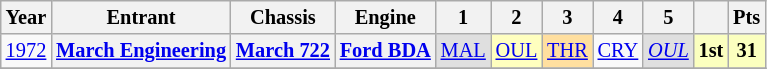<table class="wikitable" style="text-align:center; font-size:85%">
<tr>
<th>Year</th>
<th>Entrant</th>
<th>Chassis</th>
<th>Engine</th>
<th>1</th>
<th>2</th>
<th>3</th>
<th>4</th>
<th>5</th>
<th></th>
<th>Pts</th>
</tr>
<tr>
<td><a href='#'>1972</a></td>
<th nowrap><a href='#'>March Engineering</a></th>
<th nowrap><a href='#'>March 722</a></th>
<th nowrap><a href='#'>Ford BDA</a></th>
<td style="background:#DFDFDF;"><a href='#'>MAL</a><br></td>
<td style="background:#FFFFBF;"><a href='#'>OUL</a><br></td>
<td style="background:#FFDF9F;"><a href='#'>THR</a><br></td>
<td><a href='#'>CRY</a></td>
<td style="background:#DFDFDF;"><em><a href='#'>OUL</a></em><br></td>
<td style="background:#FBFFBF;"><strong>1st</strong></td>
<td style="background:#FBFFBF;"><strong>31</strong></td>
</tr>
<tr>
</tr>
</table>
